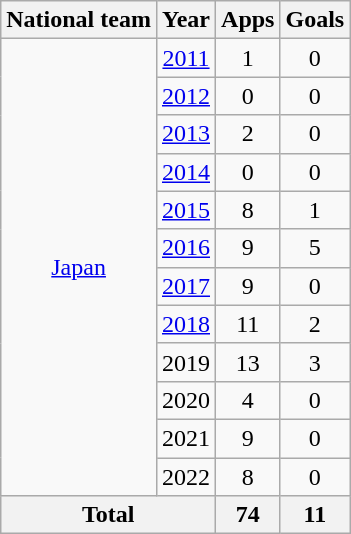<table class="wikitable" style="text-align:center">
<tr>
<th>National team</th>
<th>Year</th>
<th>Apps</th>
<th>Goals</th>
</tr>
<tr>
<td rowspan="12"><a href='#'>Japan</a></td>
<td><a href='#'>2011</a></td>
<td>1</td>
<td>0</td>
</tr>
<tr>
<td><a href='#'>2012</a></td>
<td>0</td>
<td>0</td>
</tr>
<tr>
<td><a href='#'>2013</a></td>
<td>2</td>
<td>0</td>
</tr>
<tr>
<td><a href='#'>2014</a></td>
<td>0</td>
<td>0</td>
</tr>
<tr>
<td><a href='#'>2015</a></td>
<td>8</td>
<td>1</td>
</tr>
<tr>
<td><a href='#'>2016</a></td>
<td>9</td>
<td>5</td>
</tr>
<tr>
<td><a href='#'>2017</a></td>
<td>9</td>
<td>0</td>
</tr>
<tr>
<td><a href='#'>2018</a></td>
<td>11</td>
<td>2</td>
</tr>
<tr>
<td>2019</td>
<td>13</td>
<td>3</td>
</tr>
<tr>
<td>2020</td>
<td>4</td>
<td>0</td>
</tr>
<tr>
<td>2021</td>
<td>9</td>
<td>0</td>
</tr>
<tr>
<td>2022</td>
<td>8</td>
<td>0</td>
</tr>
<tr>
<th colspan="2">Total</th>
<th>74</th>
<th>11</th>
</tr>
</table>
